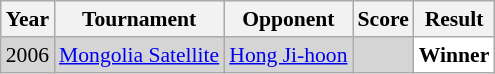<table class="sortable wikitable" style="font-size: 90%;">
<tr>
<th>Year</th>
<th>Tournament</th>
<th>Opponent</th>
<th>Score</th>
<th>Result</th>
</tr>
<tr style="background:#D5D5D5">
<td align="center">2006</td>
<td align="left"><a href='#'>Mongolia Satellite</a></td>
<td align="left"> <a href='#'>Hong Ji-hoon</a></td>
<td align="left"></td>
<td style="text-align:left; background:white"> <strong>Winner</strong></td>
</tr>
</table>
